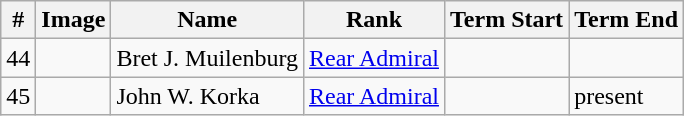<table class="wikitable">
<tr>
<th>#</th>
<th>Image</th>
<th>Name</th>
<th>Rank</th>
<th>Term Start</th>
<th>Term End</th>
</tr>
<tr>
<td>44</td>
<td></td>
<td>Bret J. Muilenburg</td>
<td><a href='#'>Rear Admiral</a></td>
<td></td>
<td></td>
</tr>
<tr>
<td>45</td>
<td></td>
<td>John W. Korka</td>
<td><a href='#'>Rear Admiral</a></td>
<td></td>
<td>present</td>
</tr>
</table>
